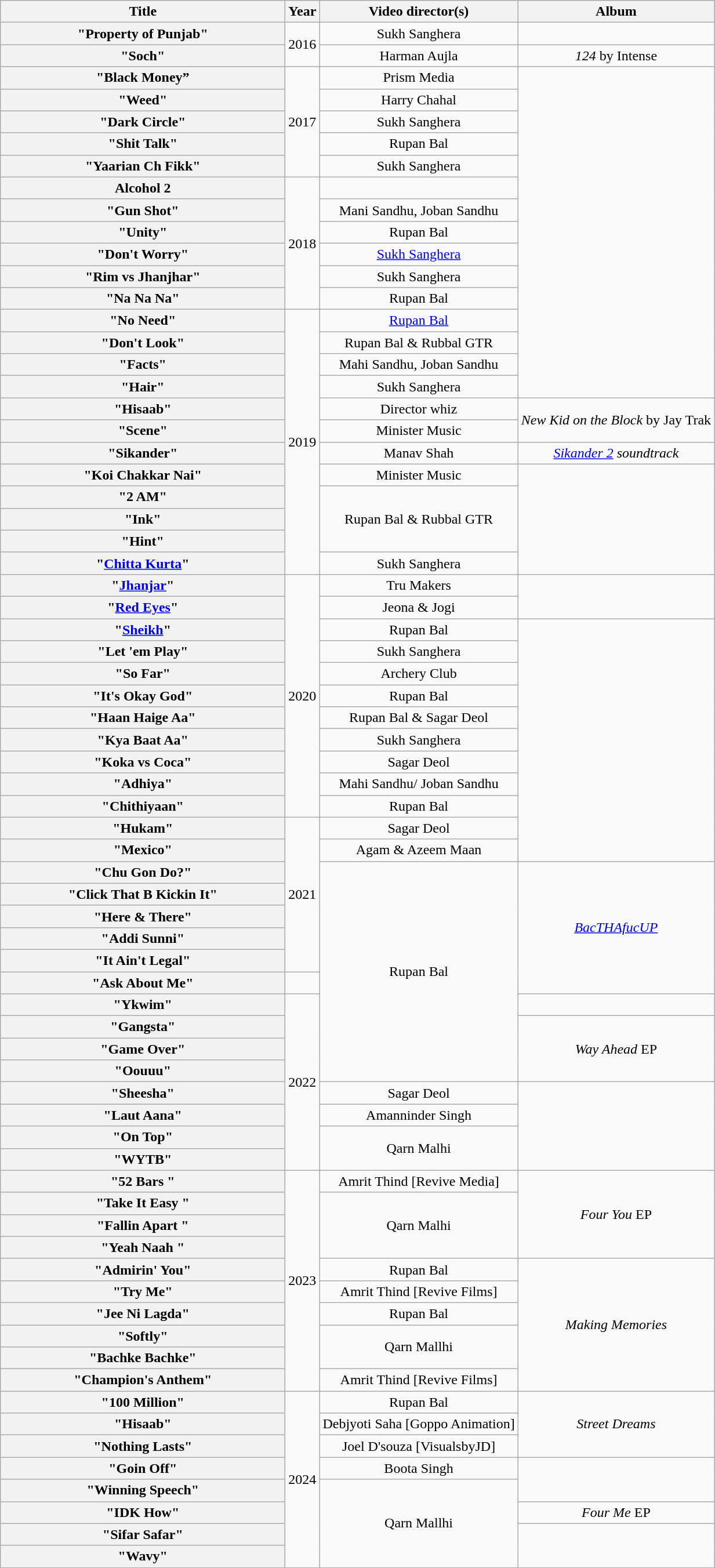<table class="wikitable plainrowheaders" style="text-align:center;">
<tr>
<th scope="col" rowspan="1" style="width:20em;">Title</th>
<th scope="col" rowspan="1" style="width:2em;">Year</th>
<th rowspan="1">Video director(s)</th>
<th scope="col" rowspan="1">Album</th>
</tr>
<tr>
<th scope="row">"Property of Punjab"</th>
<td rowspan="2">2016</td>
<td>Sukh Sanghera</td>
<td></td>
</tr>
<tr>
<th scope="row">"Soch"<br></th>
<td>Harman Aujla</td>
<td><em>124</em> by Intense</td>
</tr>
<tr>
<th scope="row">"Black Money”<br></th>
<td rowspan="5">2017</td>
<td>Prism Media</td>
<td rowspan="15"></td>
</tr>
<tr>
<th scope="row">"Weed" </th>
<td>Harry Chahal</td>
</tr>
<tr>
<th scope="row">"Dark Circle"</th>
<td>Sukh Sanghera</td>
</tr>
<tr>
<th scope="row">"Shit Talk"</th>
<td>Rupan Bal</td>
</tr>
<tr>
<th scope="row">"Yaarian Ch Fikk"</th>
<td>Sukh Sanghera</td>
</tr>
<tr>
<th scope="row">Alcohol 2 </th>
<td rowspan="6">2018</td>
<td></td>
</tr>
<tr>
<th scope="row">"Gun Shot"</th>
<td>Mani Sandhu, Joban Sandhu</td>
</tr>
<tr>
<th scope="row">"Unity"<br></th>
<td>Rupan Bal</td>
</tr>
<tr>
<th scope="row">"Don't Worry" </th>
<td><a href='#'>Sukh Sanghera</a></td>
</tr>
<tr>
<th scope="row">"Rim vs Jhanjhar"</th>
<td>Sukh Sanghera</td>
</tr>
<tr>
<th scope="row">"Na Na Na"</th>
<td>Rupan Bal</td>
</tr>
<tr>
<th scope="row">"No Need"</th>
<td rowspan="12">2019</td>
<td><a href='#'>Rupan Bal</a></td>
</tr>
<tr>
<th scope="row">"Don't Look"</th>
<td>Rupan Bal & Rubbal GTR</td>
</tr>
<tr>
<th scope="row">"Facts"</th>
<td>Mahi Sandhu, Joban Sandhu</td>
</tr>
<tr>
<th scope="row">"Hair"</th>
<td>Sukh Sanghera</td>
</tr>
<tr>
<th scope="row">"Hisaab"</th>
<td>Director whiz</td>
<td rowspan="2"><em>New Kid on the Block</em> by Jay Trak</td>
</tr>
<tr>
<th scope="row">"Scene"<br></th>
<td>Minister Music</td>
</tr>
<tr>
<th scope="row">"Sikander"</th>
<td>Manav Shah</td>
<td><em><a href='#'>Sikander 2</a> soundtrack</em></td>
</tr>
<tr>
<th scope="row">"Koi Chakkar Nai"</th>
<td>Minister Music</td>
<td rowspan="5"></td>
</tr>
<tr>
<th scope="row">"2 AM" </th>
<td rowspan="3">Rupan Bal & Rubbal GTR</td>
</tr>
<tr>
<th scope="row">"Ink"</th>
</tr>
<tr>
<th scope="row">"Hint"</th>
</tr>
<tr>
<th scope="row">"<a href='#'>Chitta Kurta</a>" </th>
<td>Sukh Sanghera</td>
</tr>
<tr>
<th scope="row">"<a href='#'>Jhanjar</a>"</th>
<td rowspan="11">2020</td>
<td>Tru Makers</td>
<td rowspan="2"></td>
</tr>
<tr>
<th scope="row">"<a href='#'>Red Eyes</a>" </th>
<td>Jeona & Jogi</td>
</tr>
<tr>
<th scope="row">"<a href='#'>Sheikh</a>"</th>
<td>Rupan Bal</td>
<td rowspan="11"></td>
</tr>
<tr>
<th scope="row">"Let 'em Play"</th>
<td>Sukh Sanghera</td>
</tr>
<tr>
<th scope="row">"So Far"</th>
<td>Archery Club</td>
</tr>
<tr>
<th scope="row">"It's Okay God"</th>
<td>Rupan Bal</td>
</tr>
<tr>
<th scope="row">"Haan Haige Aa" </th>
<td>Rupan Bal & Sagar Deol</td>
</tr>
<tr>
<th scope="row">"Kya Baat Aa"</th>
<td>Sukh Sanghera</td>
</tr>
<tr>
<th scope="row">"Koka vs Coca"</th>
<td>Sagar Deol</td>
</tr>
<tr>
<th scope="row">"Adhiya"</th>
<td>Mahi Sandhu/ Joban Sandhu</td>
</tr>
<tr>
<th scope="row">"Chithiyaan"</th>
<td>Rupan Bal</td>
</tr>
<tr>
<th scope="row">"Hukam"<br></th>
<td rowspan="7">2021</td>
<td>Sagar Deol</td>
</tr>
<tr>
<th scope="row">"Mexico"</th>
<td>Agam & Azeem Maan</td>
</tr>
<tr>
<th scope="row">"Chu Gon Do?" </th>
<td rowspan="10">Rupan Bal</td>
<td rowspan="6"><em><a href='#'>BacTHAfucUP</a></em></td>
</tr>
<tr>
<th scope="row">"Click That B Kickin It" </th>
</tr>
<tr>
<th scope="row">"Here & There"</th>
</tr>
<tr>
<th scope="row">"Addi Sunni"</th>
</tr>
<tr>
<th scope="row">"It Ain't Legal" </th>
</tr>
<tr>
<th scope="row">"Ask About Me"</th>
</tr>
<tr>
<th scope="row">"Ykwim" </th>
<td rowspan="8">2022</td>
<td></td>
</tr>
<tr>
<th scope="row">"Gangsta" </th>
<td rowspan="3"><em>Way Ahead</em> EP</td>
</tr>
<tr>
<th scope="row">"Game Over"</th>
</tr>
<tr>
<th scope="row">"Oouuu"</th>
</tr>
<tr>
<th scope="row">"Sheesha"</th>
<td>Sagar Deol</td>
</tr>
<tr>
<th scope="row">"Laut Aana"</th>
<td>Amanninder Singh</td>
</tr>
<tr>
<th scope="row">"On Top"</th>
<td rowspan="2">Qarn Malhi</td>
</tr>
<tr>
<th scope="row">"WYTB" </th>
</tr>
<tr>
<th scope="row">"52 Bars "</th>
<td rowspan="10">2023</td>
<td>Amrit Thind [Revive Media]</td>
<td rowspan="4"><em>Four You</em> EP</td>
</tr>
<tr>
<th scope="row">"Take It Easy "</th>
<td rowspan="3">Qarn Malhi</td>
</tr>
<tr>
<th scope="row">"Fallin Apart "</th>
</tr>
<tr>
<th scope="row">"Yeah Naah "</th>
</tr>
<tr>
<th scope="row">"Admirin' You"</th>
<td>Rupan Bal</td>
<td rowspan="6"><em>Making Memories</em></td>
</tr>
<tr>
<th scope="row">"Try Me"</th>
<td>Amrit Thind [Revive Films]</td>
</tr>
<tr>
<th scope="row">"Jee Ni Lagda"</th>
<td>Rupan Bal</td>
</tr>
<tr>
<th scope="row">"Softly"</th>
<td rowspan="2">Qarn Mallhi</td>
</tr>
<tr>
<th scope="row">"Bachke Bachke"</th>
</tr>
<tr>
<th scope="row">"Champion's Anthem"</th>
<td>Amrit Thind [Revive Films]</td>
</tr>
<tr>
<th scope="row">"100 Million" </th>
<td rowspan="8">2024</td>
<td>Rupan Bal</td>
<td rowspan="3"><em>Street Dreams</em></td>
</tr>
<tr>
<th scope="row">"Hisaab" </th>
<td>Debjyoti Saha [Goppo Animation]</td>
</tr>
<tr>
<th scope="row">"Nothing Lasts" </th>
<td>Joel D'souza [VisualsbyJD]</td>
</tr>
<tr>
<th scope="row">"Goin Off"</th>
<td>Boota Singh</td>
</tr>
<tr>
<th scope="row">"Winning Speech"</th>
<td rowspan="4">Qarn Mallhi</td>
</tr>
<tr>
<th scope="row">"IDK How"</th>
<td><em>Four Me</em> EP</td>
</tr>
<tr>
<th scope="row">"Sifar Safar"</th>
</tr>
<tr>
<th scope="row">"Wavy"</th>
</tr>
<tr>
</tr>
</table>
